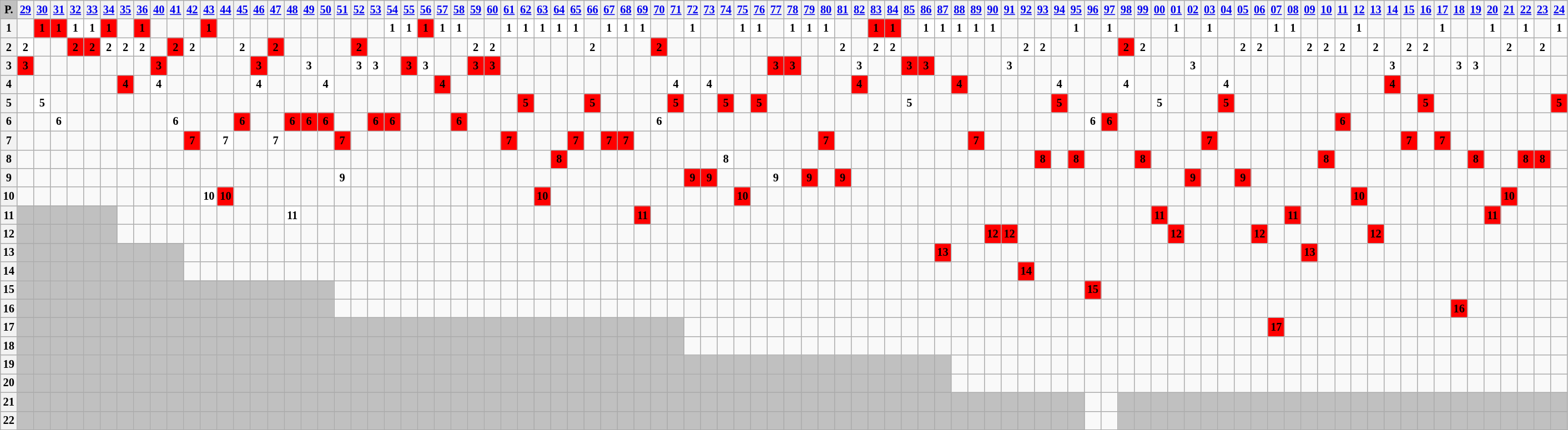<table class="wikitable" style="text-align: center; font-size:85%;">
<tr>
<th style="background:#c0c0c0">P.</th>
<th><a href='#'>29</a></th>
<th><a href='#'>30</a></th>
<th><a href='#'>31</a></th>
<th><a href='#'>32</a></th>
<th><a href='#'>33</a></th>
<th><a href='#'>34</a></th>
<th><a href='#'>35</a></th>
<th><a href='#'>36</a></th>
<th><a href='#'>40</a></th>
<th><a href='#'>41</a></th>
<th><a href='#'>42</a></th>
<th><a href='#'>43</a></th>
<th><a href='#'>44</a></th>
<th><a href='#'>45</a></th>
<th><a href='#'>46</a></th>
<th><a href='#'>47</a></th>
<th><a href='#'>48</a></th>
<th><a href='#'>49</a></th>
<th><a href='#'>50</a></th>
<th><a href='#'>51</a></th>
<th><a href='#'>52</a></th>
<th><a href='#'>53</a></th>
<th><a href='#'>54</a></th>
<th><a href='#'>55</a></th>
<th><a href='#'>56</a></th>
<th><a href='#'>57</a></th>
<th><a href='#'>58</a></th>
<th><a href='#'>59</a></th>
<th><a href='#'>60</a></th>
<th><a href='#'>61</a></th>
<th><a href='#'>62</a></th>
<th><a href='#'>63</a></th>
<th><a href='#'>64</a></th>
<th><a href='#'>65</a></th>
<th><a href='#'>66</a></th>
<th><a href='#'>67</a></th>
<th><a href='#'>68</a></th>
<th><a href='#'>69</a></th>
<th><a href='#'>70</a></th>
<th><a href='#'>71</a></th>
<th><a href='#'>72</a></th>
<th><a href='#'>73</a></th>
<th><a href='#'>74</a></th>
<th><a href='#'>75</a></th>
<th><a href='#'>76</a></th>
<th><a href='#'>77</a></th>
<th><a href='#'>78</a></th>
<th><a href='#'>79</a></th>
<th><a href='#'>80</a></th>
<th><a href='#'>81</a></th>
<th><a href='#'>82</a></th>
<th><a href='#'>83</a></th>
<th><a href='#'>84</a></th>
<th><a href='#'>85</a></th>
<th><a href='#'>86</a></th>
<th><a href='#'>87</a></th>
<th><a href='#'>88</a></th>
<th><a href='#'>89</a></th>
<th><a href='#'>90</a></th>
<th><a href='#'>91</a></th>
<th><a href='#'>92</a></th>
<th><a href='#'>93</a></th>
<th><a href='#'>94</a></th>
<th><a href='#'>95</a></th>
<th><a href='#'>96</a></th>
<th><a href='#'>97</a></th>
<th><a href='#'>98</a></th>
<th><a href='#'>99</a></th>
<th><a href='#'>00</a></th>
<th><a href='#'>01</a></th>
<th><a href='#'>02</a></th>
<th><a href='#'>03</a></th>
<th><a href='#'>04</a></th>
<th><a href='#'>05</a></th>
<th><a href='#'>06</a></th>
<th><a href='#'>07</a></th>
<th><a href='#'>08</a></th>
<th><a href='#'>09</a></th>
<th><a href='#'>10</a></th>
<th><a href='#'>11</a></th>
<th><a href='#'>12</a></th>
<th><a href='#'>13</a></th>
<th><a href='#'>14</a></th>
<th><a href='#'>15</a></th>
<th><a href='#'>16</a></th>
<th><a href='#'>17</a></th>
<th><a href='#'>18</a></th>
<th><a href='#'>19</a></th>
<th><a href='#'>20</a></th>
<th><a href='#'>21</a></th>
<th><a href='#'>22</a></th>
<th><a href='#'>23</a></th>
<th><a href='#'>24</a></th>
</tr>
<tr>
<th>1</th>
<td></td>
<td style="background-color:red"><span><strong>1</strong></span></td>
<td style="background-color:red"><span><strong>1</strong></span></td>
<td style="background-color:#ffffff"><span><strong>1</strong></span></td>
<td style="background-color:#ffffff"><span><strong>1</strong></span></td>
<td style="background-color:red"><span><strong>1</strong></span></td>
<td></td>
<td style="background-color:red"><span><strong>1</strong></span></td>
<td></td>
<td></td>
<td></td>
<td style="background-color:red"><span><strong>1</strong></span></td>
<td></td>
<td></td>
<td></td>
<td></td>
<td></td>
<td></td>
<td></td>
<td></td>
<td></td>
<td></td>
<td style="background-color:#ffffff"><span><strong>1</strong></span></td>
<td style="background-color:#ffffff"><span><strong>1</strong></span></td>
<td style="background-color:red"><span><strong>1</strong></span></td>
<td style="background-color:#ffffff"><span><strong>1</strong></span></td>
<td style="background-color:#ffffff"><span><strong>1</strong></span></td>
<td></td>
<td></td>
<td style="background-color:#ffffff"><span><strong>1</strong></span></td>
<td style="background-color:#ffffff"><span><strong>1</strong></span></td>
<td style="background-color:#ffffff"><span><strong>1</strong></span></td>
<td style="background-color:#ffffff"><span><strong>1</strong></span></td>
<td style="background-color:#ffffff"><span><strong>1</strong></span></td>
<td></td>
<td style="background-color:#ffffff"><span><strong>1</strong></span></td>
<td style="background-color:#ffffff"><span><strong>1</strong></span></td>
<td style="background-color:#ffffff"><span><strong>1</strong></span></td>
<td></td>
<td></td>
<td style="background-color:#ffffff"><span><strong>1</strong></span></td>
<td></td>
<td></td>
<td style="background-color:#ffffff"><span><strong>1</strong></span></td>
<td style="background-color:#ffffff"><span><strong>1</strong></span></td>
<td></td>
<td style="background-color:#ffffff"><span><strong>1</strong></span></td>
<td style="background-color:#ffffff"><span><strong>1</strong></span></td>
<td style="background-color:#ffffff"><span><strong>1</strong></span></td>
<td></td>
<td></td>
<td style="background-color:red"><span><strong>1</strong></span></td>
<td style="background-color:red"><span><strong>1</strong></span></td>
<td></td>
<td style="background-color:#ffffff"><span><strong>1</strong></span></td>
<td style="background-color:#ffffff"><span><strong>1</strong></span></td>
<td style="background-color:#ffffff"><span><strong>1</strong></span></td>
<td style="background-color:#ffffff"><span><strong>1</strong></span></td>
<td style="background-color:#ffffff"><span><strong>1</strong></span></td>
<td></td>
<td></td>
<td></td>
<td></td>
<td style="background-color:#ffffff"><span><strong>1</strong></span></td>
<td></td>
<td style="background-color:#ffffff"><span><strong>1</strong></span></td>
<td></td>
<td></td>
<td></td>
<td style="background-color:#ffffff"><span><strong>1</strong></span></td>
<td></td>
<td style="background-color:#ffffff"><span><strong>1</strong></span></td>
<td></td>
<td></td>
<td></td>
<td style="background-color:#ffffff"><span><strong>1</strong></span></td>
<td style="background-color:#ffffff"><span><strong>1</strong></span></td>
<td></td>
<td></td>
<td></td>
<td style="background-color:#ffffff"><span><strong>1</strong></span></td>
<td></td>
<td></td>
<td></td>
<td></td>
<td style="background-color:#ffffff"><span><strong>1</strong></span></td>
<td></td>
<td></td>
<td style="background-color:#ffffff"><span><strong>1</strong></span></td>
<td></td>
<td style="background-color:#ffffff"><span><strong>1</strong></span></td>
<td></td>
<td style="background-color:#ffffff"><span><strong>1</strong></span></td>
</tr>
<tr>
<th>2</th>
<td style="background-color:#ffffff"><span><strong>2</strong></span></td>
<td></td>
<td></td>
<td style="background-color:red"><span><strong>2</strong></span></td>
<td style="background-color:red"><span><strong>2</strong></span></td>
<td style="background-color:#ffffff"><span><strong>2</strong></span></td>
<td style="background-color:#ffffff"><span><strong>2</strong></span></td>
<td style="background-color:#ffffff"><span><strong>2</strong></span></td>
<td></td>
<td style="background-color:red"><span><strong>2</strong></span></td>
<td style="background-color:#ffffff"><span><strong>2</strong></span></td>
<td></td>
<td></td>
<td style="background-color:#ffffff"><span><strong>2</strong></span></td>
<td></td>
<td style="background-color:red"><span><strong>2</strong></span></td>
<td></td>
<td></td>
<td></td>
<td></td>
<td style="background-color:red"><span><strong>2</strong></span></td>
<td></td>
<td></td>
<td></td>
<td></td>
<td></td>
<td></td>
<td style="background-color:#ffffff"><span><strong>2</strong></span></td>
<td style="background-color:#ffffff"><span><strong>2</strong></span></td>
<td></td>
<td></td>
<td></td>
<td></td>
<td></td>
<td style="background-color:#ffffff"><span><strong>2</strong></span></td>
<td></td>
<td></td>
<td></td>
<td style="background-color:red"><span><strong>2</strong></span></td>
<td></td>
<td></td>
<td></td>
<td></td>
<td></td>
<td></td>
<td></td>
<td></td>
<td></td>
<td></td>
<td style="background-color:#ffffff"><span><strong>2</strong></span></td>
<td></td>
<td style="background-color:#ffffff"><span><strong>2</strong></span></td>
<td style="background-color:#ffffff"><span><strong>2</strong></span></td>
<td></td>
<td></td>
<td></td>
<td></td>
<td></td>
<td></td>
<td></td>
<td style="background-color:#ffffff"><span><strong>2</strong></span></td>
<td style="background-color:#ffffff"><span><strong>2</strong></span></td>
<td></td>
<td></td>
<td></td>
<td></td>
<td style="background-color:red"><span><strong>2</strong></span></td>
<td style="background-color:#ffffff"><span><strong>2</strong></span></td>
<td></td>
<td></td>
<td></td>
<td></td>
<td></td>
<td style="background-color:#ffffff"><span><strong>2</strong></span></td>
<td style="background-color:#ffffff"><span><strong>2</strong></span></td>
<td></td>
<td></td>
<td style="background-color:#ffffff"><span><strong>2</strong></span></td>
<td style="background-color:#ffffff"><span><strong>2</strong></span></td>
<td style="background-color:#ffffff"><span><strong>2</strong></span></td>
<td></td>
<td style="background-color:#ffffff"><span><strong>2</strong></span></td>
<td></td>
<td style="background-color:#ffffff"><span><strong>2</strong></span></td>
<td style="background-color:#ffffff"><span><strong>2</strong></span></td>
<td></td>
<td></td>
<td></td>
<td></td>
<td style="background-color:#ffffff"><span><strong>2</strong></span></td>
<td></td>
<td style="background-color:#ffffff"><span><strong>2</strong></span></td>
<td></td>
</tr>
<tr>
<th>3</th>
<td style="background-color:red"><span><strong>3</strong></span></td>
<td></td>
<td></td>
<td></td>
<td></td>
<td></td>
<td></td>
<td></td>
<td style="background-color:red"><span><strong>3</strong></span></td>
<td></td>
<td></td>
<td></td>
<td></td>
<td></td>
<td style="background-color:red"><span><strong>3</strong></span></td>
<td></td>
<td></td>
<td style="background-color:#ffffff"><span><strong>3</strong></span></td>
<td></td>
<td></td>
<td style="background-color:#ffffff"><span><strong>3</strong></span></td>
<td style="background-color:#ffffff"><span><strong>3</strong></span></td>
<td></td>
<td style="background-color:red"><span><strong>3</strong></span></td>
<td style="background-color:#ffffff"><span><strong>3</strong></span></td>
<td></td>
<td></td>
<td style="background-color:red"><span><strong>3</strong></span></td>
<td style="background-color:red"><span><strong>3</strong></span></td>
<td></td>
<td></td>
<td></td>
<td></td>
<td></td>
<td></td>
<td></td>
<td></td>
<td></td>
<td></td>
<td></td>
<td></td>
<td></td>
<td></td>
<td></td>
<td></td>
<td style="background-color:red"><span><strong>3</strong></span></td>
<td style="background-color:red"><span><strong>3</strong></span></td>
<td></td>
<td></td>
<td></td>
<td style="background-color:#ffffff"><span><strong>3</strong></span></td>
<td></td>
<td></td>
<td style="background-color:red"><span><strong>3</strong></span></td>
<td style="background-color:red"><span><strong>3</strong></span></td>
<td></td>
<td></td>
<td></td>
<td></td>
<td style="background-color:#ffffff"><span><strong>3</strong></span></td>
<td></td>
<td></td>
<td></td>
<td></td>
<td></td>
<td></td>
<td></td>
<td></td>
<td></td>
<td></td>
<td style="background-color:#ffffff"><span><strong>3</strong></span></td>
<td></td>
<td></td>
<td></td>
<td></td>
<td></td>
<td></td>
<td></td>
<td></td>
<td></td>
<td></td>
<td></td>
<td style="background-color:#ffffff"><span><strong>3</strong></span></td>
<td></td>
<td></td>
<td></td>
<td style="background-color:#ffffff"><span><strong>3</strong></span></td>
<td style="background-color:#ffffff"><span><strong>3</strong></span></td>
<td></td>
<td></td>
<td></td>
<td></td>
<td></td>
</tr>
<tr>
<th>4</th>
<td></td>
<td></td>
<td></td>
<td></td>
<td></td>
<td></td>
<td style="background-color:red"><span><strong>4</strong></span></td>
<td></td>
<td style="background-color:#ffffff"><span><strong>4</strong></span></td>
<td></td>
<td></td>
<td></td>
<td></td>
<td></td>
<td style="background-color:#ffffff"><span><strong>4</strong></span></td>
<td></td>
<td></td>
<td></td>
<td style="background-color:#ffffff"><span><strong>4</strong></span></td>
<td></td>
<td></td>
<td></td>
<td></td>
<td></td>
<td></td>
<td style="background-color:red"><span><strong>4</strong></span></td>
<td></td>
<td></td>
<td></td>
<td></td>
<td></td>
<td></td>
<td></td>
<td></td>
<td></td>
<td></td>
<td></td>
<td></td>
<td></td>
<td style="background-color:#ffffff"><span><strong>4</strong></span></td>
<td></td>
<td style="background-color:#ffffff"><span><strong>4</strong></span></td>
<td></td>
<td></td>
<td></td>
<td></td>
<td></td>
<td></td>
<td></td>
<td></td>
<td style="background-color:red"><span><strong>4</strong></span></td>
<td></td>
<td></td>
<td></td>
<td></td>
<td></td>
<td style="background-color:red"><span><strong>4</strong></span></td>
<td></td>
<td></td>
<td></td>
<td></td>
<td></td>
<td style="background-color:#ffffff"><span><strong>4</strong></span></td>
<td></td>
<td></td>
<td></td>
<td style="background-color:#ffffff"><span><strong>4</strong></span></td>
<td></td>
<td></td>
<td></td>
<td></td>
<td></td>
<td style="background-color:#ffffff"><span><strong>4</strong></span></td>
<td></td>
<td></td>
<td></td>
<td></td>
<td></td>
<td></td>
<td></td>
<td></td>
<td></td>
<td style="background-color:red"><span><strong>4</strong></span></td>
<td></td>
<td></td>
<td></td>
<td></td>
<td></td>
<td></td>
<td></td>
<td></td>
<td></td>
<td></td>
</tr>
<tr>
<th>5</th>
<td></td>
<td style="background-color:#ffffff"><span><strong>5</strong></span></td>
<td></td>
<td></td>
<td></td>
<td></td>
<td></td>
<td></td>
<td></td>
<td></td>
<td></td>
<td></td>
<td></td>
<td></td>
<td></td>
<td></td>
<td></td>
<td></td>
<td></td>
<td></td>
<td></td>
<td></td>
<td></td>
<td></td>
<td></td>
<td></td>
<td></td>
<td></td>
<td></td>
<td></td>
<td style="background-color:red"><span><strong>5</strong></span></td>
<td></td>
<td></td>
<td></td>
<td style="background-color:red"><span><strong>5</strong></span></td>
<td></td>
<td></td>
<td></td>
<td></td>
<td style="background-color:red"><span><strong>5</strong></span></td>
<td></td>
<td></td>
<td style="background-color:red"><span><strong>5</strong></span></td>
<td></td>
<td style="background-color:red"><span><strong>5</strong></span></td>
<td></td>
<td></td>
<td></td>
<td></td>
<td></td>
<td></td>
<td></td>
<td></td>
<td style="background-color:#ffffff"><span><strong>5</strong></span></td>
<td></td>
<td></td>
<td></td>
<td></td>
<td></td>
<td></td>
<td></td>
<td></td>
<td style="background-color:red"><span><strong>5</strong></span></td>
<td></td>
<td></td>
<td></td>
<td></td>
<td></td>
<td style="background-color:#ffffff"><span><strong>5</strong></span></td>
<td></td>
<td></td>
<td></td>
<td style="background-color:red"><span><strong>5</strong></span></td>
<td></td>
<td></td>
<td></td>
<td></td>
<td></td>
<td></td>
<td></td>
<td></td>
<td></td>
<td></td>
<td></td>
<td style="background-color:red"><span><strong>5</strong></span></td>
<td></td>
<td></td>
<td></td>
<td></td>
<td></td>
<td></td>
<td></td>
<td style="background-color:red"><span><strong>5</strong></span></td>
</tr>
<tr>
<th>6</th>
<td></td>
<td></td>
<td style="background-color:#ffffff"><span><strong>6</strong></span></td>
<td></td>
<td></td>
<td></td>
<td></td>
<td></td>
<td></td>
<td style="background-color:#ffffff"><span><strong>6</strong></span></td>
<td></td>
<td></td>
<td></td>
<td style="background-color:red"><span><strong>6</strong></span></td>
<td></td>
<td></td>
<td style="background-color:red"><span><strong>6</strong></span></td>
<td style="background-color:red"><span><strong>6</strong></span></td>
<td style="background-color:red"><span><strong>6</strong></span></td>
<td></td>
<td></td>
<td style="background-color:red"><span><strong>6</strong></span></td>
<td style="background-color:red"><span><strong>6</strong></span></td>
<td></td>
<td></td>
<td></td>
<td style="background-color:red"><span><strong>6</strong></span></td>
<td></td>
<td></td>
<td></td>
<td></td>
<td></td>
<td></td>
<td></td>
<td></td>
<td></td>
<td></td>
<td></td>
<td style="background-color:#ffffff"><span><strong>6</strong></span></td>
<td></td>
<td></td>
<td></td>
<td></td>
<td></td>
<td></td>
<td></td>
<td></td>
<td></td>
<td></td>
<td></td>
<td></td>
<td></td>
<td></td>
<td></td>
<td></td>
<td></td>
<td></td>
<td></td>
<td></td>
<td></td>
<td></td>
<td></td>
<td></td>
<td></td>
<td style="background-color:#ffffff"><span><strong>6</strong></span></td>
<td style="background-color:red"><span><strong>6</strong></span></td>
<td></td>
<td></td>
<td></td>
<td></td>
<td></td>
<td></td>
<td></td>
<td></td>
<td></td>
<td></td>
<td></td>
<td></td>
<td></td>
<td style="background-color:red"><span><strong>6</strong></span></td>
<td></td>
<td></td>
<td></td>
<td></td>
<td></td>
<td></td>
<td></td>
<td></td>
<td></td>
<td></td>
<td></td>
<td></td>
<td></td>
</tr>
<tr>
<th>7</th>
<td></td>
<td></td>
<td></td>
<td></td>
<td></td>
<td></td>
<td></td>
<td></td>
<td></td>
<td></td>
<td style="background-color:red"><span><strong>7</strong></span></td>
<td></td>
<td style="background-color:#ffffff"><span><strong>7</strong></span></td>
<td></td>
<td></td>
<td style="background-color:#ffffff"><span><strong>7</strong></span></td>
<td></td>
<td></td>
<td></td>
<td style="background-color:red"><span><strong>7</strong></span></td>
<td></td>
<td></td>
<td></td>
<td></td>
<td></td>
<td></td>
<td></td>
<td></td>
<td></td>
<td style="background-color:red"><span><strong>7</strong></span></td>
<td></td>
<td></td>
<td></td>
<td style="background-color:red"><span><strong>7</strong></span></td>
<td></td>
<td style="background-color:red"><span><strong>7</strong></span></td>
<td style="background-color:red"><span><strong>7</strong></span></td>
<td></td>
<td></td>
<td></td>
<td></td>
<td></td>
<td></td>
<td></td>
<td></td>
<td></td>
<td></td>
<td></td>
<td style="background-color:red"><span><strong>7</strong></span></td>
<td></td>
<td></td>
<td></td>
<td></td>
<td></td>
<td></td>
<td></td>
<td></td>
<td style="background-color:red"><span><strong>7</strong></span></td>
<td></td>
<td></td>
<td></td>
<td></td>
<td></td>
<td></td>
<td></td>
<td></td>
<td></td>
<td></td>
<td></td>
<td></td>
<td></td>
<td style="background-color:red"><span><strong>7</strong></span></td>
<td></td>
<td></td>
<td></td>
<td></td>
<td></td>
<td></td>
<td></td>
<td></td>
<td></td>
<td></td>
<td></td>
<td style="background-color:red"><span><strong>7</strong></span></td>
<td></td>
<td style="background-color:red"><span><strong>7</strong></span></td>
<td></td>
<td></td>
<td></td>
<td></td>
<td></td>
<td></td>
<td></td>
</tr>
<tr>
<th>8</th>
<td></td>
<td></td>
<td></td>
<td></td>
<td></td>
<td></td>
<td></td>
<td></td>
<td></td>
<td></td>
<td></td>
<td></td>
<td></td>
<td></td>
<td></td>
<td></td>
<td></td>
<td></td>
<td></td>
<td></td>
<td></td>
<td></td>
<td></td>
<td></td>
<td></td>
<td></td>
<td></td>
<td></td>
<td></td>
<td></td>
<td></td>
<td></td>
<td style="background-color:red"><span><strong>8</strong></span></td>
<td></td>
<td></td>
<td></td>
<td></td>
<td></td>
<td></td>
<td></td>
<td></td>
<td></td>
<td style="background-color:#ffffff"><span><strong>8</strong></span></td>
<td></td>
<td></td>
<td></td>
<td></td>
<td></td>
<td></td>
<td></td>
<td></td>
<td></td>
<td></td>
<td></td>
<td></td>
<td></td>
<td></td>
<td></td>
<td></td>
<td></td>
<td></td>
<td style="background-color:red"><span><strong>8</strong></span></td>
<td></td>
<td style="background-color:red"><span><strong>8</strong></span></td>
<td></td>
<td></td>
<td></td>
<td style="background-color:red"><span><strong>8</strong></span></td>
<td></td>
<td></td>
<td></td>
<td></td>
<td></td>
<td></td>
<td></td>
<td></td>
<td></td>
<td></td>
<td style="background-color:red"><span><strong>8</strong></span></td>
<td></td>
<td></td>
<td></td>
<td></td>
<td></td>
<td></td>
<td></td>
<td></td>
<td style="background-color:red"><span><strong>8</strong></span></td>
<td></td>
<td></td>
<td style="background-color:red"><span><strong>8</strong></span></td>
<td style="background-color:red"><span><strong>8</strong></span></td>
<td></td>
</tr>
<tr>
<th>9</th>
<td></td>
<td></td>
<td></td>
<td></td>
<td></td>
<td></td>
<td></td>
<td></td>
<td></td>
<td></td>
<td></td>
<td></td>
<td></td>
<td></td>
<td></td>
<td></td>
<td></td>
<td></td>
<td></td>
<td style="background-color:#ffffff"><span><strong>9</strong></span></td>
<td></td>
<td></td>
<td></td>
<td></td>
<td></td>
<td></td>
<td></td>
<td></td>
<td></td>
<td></td>
<td></td>
<td></td>
<td></td>
<td></td>
<td></td>
<td></td>
<td></td>
<td></td>
<td></td>
<td></td>
<td style="background-color:red"><span><strong>9</strong></span></td>
<td style="background-color:red"><span><strong>9</strong></span></td>
<td></td>
<td></td>
<td></td>
<td style="background-color:#ffffff"><span><strong>9</strong></span></td>
<td></td>
<td style="background-color:red"><span><strong>9</strong></span></td>
<td></td>
<td style="background-color:red"><span><strong>9</strong></span></td>
<td></td>
<td></td>
<td></td>
<td></td>
<td></td>
<td></td>
<td></td>
<td></td>
<td></td>
<td></td>
<td></td>
<td></td>
<td></td>
<td></td>
<td></td>
<td></td>
<td></td>
<td></td>
<td></td>
<td></td>
<td style="background-color:red"><span><strong>9</strong></span></td>
<td></td>
<td></td>
<td style="background-color:red"><span><strong>9</strong></span></td>
<td></td>
<td></td>
<td></td>
<td></td>
<td></td>
<td></td>
<td></td>
<td></td>
<td></td>
<td></td>
<td></td>
<td></td>
<td></td>
<td></td>
<td></td>
<td></td>
<td></td>
<td></td>
<td></td>
</tr>
<tr>
<th>10</th>
<td></td>
<td></td>
<td></td>
<td></td>
<td></td>
<td></td>
<td></td>
<td></td>
<td></td>
<td></td>
<td></td>
<td style="background-color:#ffffff"><span><strong>10</strong></span></td>
<td style="background-color:red"><span><strong>10</strong></span></td>
<td></td>
<td></td>
<td></td>
<td></td>
<td></td>
<td></td>
<td></td>
<td></td>
<td></td>
<td></td>
<td></td>
<td></td>
<td></td>
<td></td>
<td></td>
<td></td>
<td></td>
<td></td>
<td style="background-color:red"><span><strong>10</strong></span></td>
<td></td>
<td></td>
<td></td>
<td></td>
<td></td>
<td></td>
<td></td>
<td></td>
<td></td>
<td></td>
<td></td>
<td style="background-color:red"><span><strong>10</strong></span></td>
<td></td>
<td></td>
<td></td>
<td></td>
<td></td>
<td></td>
<td></td>
<td></td>
<td></td>
<td></td>
<td></td>
<td></td>
<td></td>
<td></td>
<td></td>
<td></td>
<td></td>
<td></td>
<td></td>
<td></td>
<td></td>
<td></td>
<td></td>
<td></td>
<td></td>
<td></td>
<td></td>
<td></td>
<td></td>
<td></td>
<td></td>
<td></td>
<td></td>
<td></td>
<td></td>
<td></td>
<td style="background-color:red"><span><strong>10</strong></span></td>
<td></td>
<td></td>
<td></td>
<td></td>
<td></td>
<td></td>
<td></td>
<td></td>
<td style="background-color:red"><span><strong>10</strong></span></td>
<td></td>
<td></td>
<td></td>
</tr>
<tr>
<th>11</th>
<td style="background:#c0c0c0"></td>
<td style="background:#c0c0c0"></td>
<td style="background:#c0c0c0"></td>
<td style="background:#c0c0c0"></td>
<td style="background:#c0c0c0"></td>
<td style="background:#c0c0c0"></td>
<td></td>
<td></td>
<td></td>
<td></td>
<td></td>
<td></td>
<td></td>
<td></td>
<td></td>
<td></td>
<td style="background-color:#ffffff"><span><strong>11</strong></span></td>
<td></td>
<td></td>
<td></td>
<td></td>
<td></td>
<td></td>
<td></td>
<td></td>
<td></td>
<td></td>
<td></td>
<td></td>
<td></td>
<td></td>
<td></td>
<td></td>
<td></td>
<td></td>
<td></td>
<td></td>
<td style="background-color:red"><span><strong>11</strong></span></td>
<td></td>
<td></td>
<td></td>
<td></td>
<td></td>
<td></td>
<td></td>
<td></td>
<td></td>
<td></td>
<td></td>
<td></td>
<td></td>
<td></td>
<td></td>
<td></td>
<td></td>
<td></td>
<td></td>
<td></td>
<td></td>
<td></td>
<td></td>
<td></td>
<td></td>
<td></td>
<td></td>
<td></td>
<td></td>
<td></td>
<td style="background-color:red"><span><strong>11</strong></span></td>
<td></td>
<td></td>
<td></td>
<td></td>
<td></td>
<td></td>
<td></td>
<td style="background-color:red"><span><strong>11</strong></span></td>
<td></td>
<td></td>
<td></td>
<td></td>
<td></td>
<td></td>
<td></td>
<td></td>
<td></td>
<td></td>
<td></td>
<td style="background-color:red"><span><strong>11</strong></span></td>
<td></td>
<td></td>
<td></td>
<td></td>
</tr>
<tr>
<th>12</th>
<td style="background:#c0c0c0"></td>
<td style="background:#c0c0c0"></td>
<td style="background:#c0c0c0"></td>
<td style="background:#c0c0c0"></td>
<td style="background:#c0c0c0"></td>
<td style="background:#c0c0c0"></td>
<td></td>
<td></td>
<td></td>
<td></td>
<td></td>
<td></td>
<td></td>
<td></td>
<td></td>
<td></td>
<td></td>
<td></td>
<td></td>
<td></td>
<td></td>
<td></td>
<td></td>
<td></td>
<td></td>
<td></td>
<td></td>
<td></td>
<td></td>
<td></td>
<td></td>
<td></td>
<td></td>
<td></td>
<td></td>
<td></td>
<td></td>
<td></td>
<td></td>
<td></td>
<td></td>
<td></td>
<td></td>
<td></td>
<td></td>
<td></td>
<td></td>
<td></td>
<td></td>
<td></td>
<td></td>
<td></td>
<td></td>
<td></td>
<td></td>
<td></td>
<td></td>
<td></td>
<td style="background-color:red"><span><strong>12</strong></span></td>
<td style="background-color:red"><span><strong>12</strong></span></td>
<td></td>
<td></td>
<td></td>
<td></td>
<td></td>
<td></td>
<td></td>
<td></td>
<td></td>
<td style="background-color:red"><span><strong>12</strong></span></td>
<td></td>
<td></td>
<td></td>
<td></td>
<td style="background-color:red"><span><strong>12</strong></span></td>
<td></td>
<td></td>
<td></td>
<td></td>
<td></td>
<td></td>
<td style="background-color:red"><span><strong>12</strong></span></td>
<td></td>
<td></td>
<td></td>
<td></td>
<td></td>
<td></td>
<td></td>
<td></td>
<td></td>
<td></td>
<td></td>
</tr>
<tr>
<th>13</th>
<td style="background:#c0c0c0"></td>
<td style="background:#c0c0c0"></td>
<td style="background:#c0c0c0"></td>
<td style="background:#c0c0c0"></td>
<td style="background:#c0c0c0"></td>
<td style="background:#c0c0c0"></td>
<td style="background:#c0c0c0"></td>
<td style="background:#c0c0c0"></td>
<td style="background:#c0c0c0"></td>
<td style="background:#c0c0c0"></td>
<td></td>
<td></td>
<td></td>
<td></td>
<td></td>
<td></td>
<td></td>
<td></td>
<td></td>
<td></td>
<td></td>
<td></td>
<td></td>
<td></td>
<td></td>
<td></td>
<td></td>
<td></td>
<td></td>
<td></td>
<td></td>
<td></td>
<td></td>
<td></td>
<td></td>
<td></td>
<td></td>
<td></td>
<td></td>
<td></td>
<td></td>
<td></td>
<td></td>
<td></td>
<td></td>
<td></td>
<td></td>
<td></td>
<td></td>
<td></td>
<td></td>
<td></td>
<td></td>
<td></td>
<td></td>
<td style="background-color:red"><span><strong>13</strong></span></td>
<td></td>
<td></td>
<td></td>
<td></td>
<td></td>
<td></td>
<td></td>
<td></td>
<td></td>
<td></td>
<td></td>
<td></td>
<td></td>
<td></td>
<td></td>
<td></td>
<td></td>
<td></td>
<td></td>
<td></td>
<td></td>
<td style="background-color:red"><span><strong>13</strong></span></td>
<td></td>
<td></td>
<td></td>
<td></td>
<td></td>
<td></td>
<td></td>
<td></td>
<td></td>
<td></td>
<td></td>
<td></td>
<td></td>
<td></td>
<td></td>
</tr>
<tr>
<th>14</th>
<td style="background:#c0c0c0"></td>
<td style="background:#c0c0c0"></td>
<td style="background:#c0c0c0"></td>
<td style="background:#c0c0c0"></td>
<td style="background:#c0c0c0"></td>
<td style="background:#c0c0c0"></td>
<td style="background:#c0c0c0"></td>
<td style="background:#c0c0c0"></td>
<td style="background:#c0c0c0"></td>
<td style="background:#c0c0c0"></td>
<td></td>
<td></td>
<td></td>
<td></td>
<td></td>
<td></td>
<td></td>
<td></td>
<td></td>
<td></td>
<td></td>
<td></td>
<td></td>
<td></td>
<td></td>
<td></td>
<td></td>
<td></td>
<td></td>
<td></td>
<td></td>
<td></td>
<td></td>
<td></td>
<td></td>
<td></td>
<td></td>
<td></td>
<td></td>
<td></td>
<td></td>
<td></td>
<td></td>
<td></td>
<td></td>
<td></td>
<td></td>
<td></td>
<td></td>
<td></td>
<td></td>
<td></td>
<td></td>
<td></td>
<td></td>
<td></td>
<td></td>
<td></td>
<td></td>
<td></td>
<td style="background-color:red"><span><strong>14</strong></span></td>
<td></td>
<td></td>
<td></td>
<td></td>
<td></td>
<td></td>
<td></td>
<td></td>
<td></td>
<td></td>
<td></td>
<td></td>
<td></td>
<td></td>
<td></td>
<td></td>
<td></td>
<td></td>
<td></td>
<td></td>
<td></td>
<td></td>
<td></td>
<td></td>
<td></td>
<td></td>
<td></td>
<td></td>
<td></td>
<td></td>
<td></td>
<td></td>
</tr>
<tr>
<th>15</th>
<td style="background:#c0c0c0"></td>
<td style="background:#c0c0c0"></td>
<td style="background:#c0c0c0"></td>
<td style="background:#c0c0c0"></td>
<td style="background:#c0c0c0"></td>
<td style="background:#c0c0c0"></td>
<td style="background:#c0c0c0"></td>
<td style="background:#c0c0c0"></td>
<td style="background:#c0c0c0"></td>
<td style="background:#c0c0c0"></td>
<td style="background:#c0c0c0"></td>
<td style="background:#c0c0c0"></td>
<td style="background:#c0c0c0"></td>
<td style="background:#c0c0c0"></td>
<td style="background:#c0c0c0"></td>
<td style="background:#c0c0c0"></td>
<td style="background:#c0c0c0"></td>
<td style="background:#c0c0c0"></td>
<td style="background:#c0c0c0"></td>
<td></td>
<td></td>
<td></td>
<td></td>
<td></td>
<td></td>
<td></td>
<td></td>
<td></td>
<td></td>
<td></td>
<td></td>
<td></td>
<td></td>
<td></td>
<td></td>
<td></td>
<td></td>
<td></td>
<td></td>
<td></td>
<td></td>
<td></td>
<td></td>
<td></td>
<td></td>
<td></td>
<td></td>
<td></td>
<td></td>
<td></td>
<td></td>
<td></td>
<td></td>
<td></td>
<td></td>
<td></td>
<td></td>
<td></td>
<td></td>
<td></td>
<td></td>
<td></td>
<td></td>
<td></td>
<td style="background-color:red"><span><strong>15</strong></span></td>
<td></td>
<td></td>
<td></td>
<td></td>
<td></td>
<td></td>
<td></td>
<td></td>
<td></td>
<td></td>
<td></td>
<td></td>
<td></td>
<td></td>
<td></td>
<td></td>
<td></td>
<td></td>
<td></td>
<td></td>
<td></td>
<td></td>
<td></td>
<td></td>
<td></td>
<td></td>
<td></td>
<td></td>
</tr>
<tr>
<th>16</th>
<td style="background:#c0c0c0"></td>
<td style="background:#c0c0c0"></td>
<td style="background:#c0c0c0"></td>
<td style="background:#c0c0c0"></td>
<td style="background:#c0c0c0"></td>
<td style="background:#c0c0c0"></td>
<td style="background:#c0c0c0"></td>
<td style="background:#c0c0c0"></td>
<td style="background:#c0c0c0"></td>
<td style="background:#c0c0c0"></td>
<td style="background:#c0c0c0"></td>
<td style="background:#c0c0c0"></td>
<td style="background:#c0c0c0"></td>
<td style="background:#c0c0c0"></td>
<td style="background:#c0c0c0"></td>
<td style="background:#c0c0c0"></td>
<td style="background:#c0c0c0"></td>
<td style="background:#c0c0c0"></td>
<td style="background:#c0c0c0"></td>
<td></td>
<td></td>
<td></td>
<td></td>
<td></td>
<td></td>
<td></td>
<td></td>
<td></td>
<td></td>
<td></td>
<td></td>
<td></td>
<td></td>
<td></td>
<td></td>
<td></td>
<td></td>
<td></td>
<td></td>
<td></td>
<td></td>
<td></td>
<td></td>
<td></td>
<td></td>
<td></td>
<td></td>
<td></td>
<td></td>
<td></td>
<td></td>
<td></td>
<td></td>
<td></td>
<td></td>
<td></td>
<td></td>
<td></td>
<td></td>
<td></td>
<td></td>
<td></td>
<td></td>
<td></td>
<td></td>
<td></td>
<td></td>
<td></td>
<td></td>
<td></td>
<td></td>
<td></td>
<td></td>
<td></td>
<td></td>
<td></td>
<td></td>
<td></td>
<td></td>
<td></td>
<td></td>
<td></td>
<td></td>
<td></td>
<td></td>
<td></td>
<td style="background-color:red"><span><strong>16</strong></span></td>
<td></td>
<td></td>
<td></td>
<td></td>
<td></td>
<td></td>
</tr>
<tr>
<th>17</th>
<td style="background:#c0c0c0"></td>
<td style="background:#c0c0c0"></td>
<td style="background:#c0c0c0"></td>
<td style="background:#c0c0c0"></td>
<td style="background:#c0c0c0"></td>
<td style="background:#c0c0c0"></td>
<td style="background:#c0c0c0"></td>
<td style="background:#c0c0c0"></td>
<td style="background:#c0c0c0"></td>
<td style="background:#c0c0c0"></td>
<td style="background:#c0c0c0"></td>
<td style="background:#c0c0c0"></td>
<td style="background:#c0c0c0"></td>
<td style="background:#c0c0c0"></td>
<td style="background:#c0c0c0"></td>
<td style="background:#c0c0c0"></td>
<td style="background:#c0c0c0"></td>
<td style="background:#c0c0c0"></td>
<td style="background:#c0c0c0"></td>
<td style="background:#c0c0c0"></td>
<td style="background:#c0c0c0"></td>
<td style="background:#c0c0c0"></td>
<td style="background:#c0c0c0"></td>
<td style="background:#c0c0c0"></td>
<td style="background:#c0c0c0"></td>
<td style="background:#c0c0c0"></td>
<td style="background:#c0c0c0"></td>
<td style="background:#c0c0c0"></td>
<td style="background:#c0c0c0"></td>
<td style="background:#c0c0c0"></td>
<td style="background:#c0c0c0"></td>
<td style="background:#c0c0c0"></td>
<td style="background:#c0c0c0"></td>
<td style="background:#c0c0c0"></td>
<td style="background:#c0c0c0"></td>
<td style="background:#c0c0c0"></td>
<td style="background:#c0c0c0"></td>
<td style="background:#c0c0c0"></td>
<td style="background:#c0c0c0"></td>
<td style="background:#c0c0c0"></td>
<td></td>
<td></td>
<td></td>
<td></td>
<td></td>
<td></td>
<td></td>
<td></td>
<td></td>
<td></td>
<td></td>
<td></td>
<td></td>
<td></td>
<td></td>
<td></td>
<td></td>
<td></td>
<td></td>
<td></td>
<td></td>
<td></td>
<td></td>
<td></td>
<td></td>
<td></td>
<td></td>
<td></td>
<td></td>
<td></td>
<td></td>
<td></td>
<td></td>
<td></td>
<td></td>
<td style="background-color:red"><span><strong>17</strong></span></td>
<td></td>
<td></td>
<td></td>
<td></td>
<td></td>
<td></td>
<td></td>
<td></td>
<td></td>
<td></td>
<td></td>
<td></td>
<td></td>
<td></td>
<td></td>
<td></td>
<td></td>
</tr>
<tr>
<th>18</th>
<td style="background:#c0c0c0"></td>
<td style="background:#c0c0c0"></td>
<td style="background:#c0c0c0"></td>
<td style="background:#c0c0c0"></td>
<td style="background:#c0c0c0"></td>
<td style="background:#c0c0c0"></td>
<td style="background:#c0c0c0"></td>
<td style="background:#c0c0c0"></td>
<td style="background:#c0c0c0"></td>
<td style="background:#c0c0c0"></td>
<td style="background:#c0c0c0"></td>
<td style="background:#c0c0c0"></td>
<td style="background:#c0c0c0"></td>
<td style="background:#c0c0c0"></td>
<td style="background:#c0c0c0"></td>
<td style="background:#c0c0c0"></td>
<td style="background:#c0c0c0"></td>
<td style="background:#c0c0c0"></td>
<td style="background:#c0c0c0"></td>
<td style="background:#c0c0c0"></td>
<td style="background:#c0c0c0"></td>
<td style="background:#c0c0c0"></td>
<td style="background:#c0c0c0"></td>
<td style="background:#c0c0c0"></td>
<td style="background:#c0c0c0"></td>
<td style="background:#c0c0c0"></td>
<td style="background:#c0c0c0"></td>
<td style="background:#c0c0c0"></td>
<td style="background:#c0c0c0"></td>
<td style="background:#c0c0c0"></td>
<td style="background:#c0c0c0"></td>
<td style="background:#c0c0c0"></td>
<td style="background:#c0c0c0"></td>
<td style="background:#c0c0c0"></td>
<td style="background:#c0c0c0"></td>
<td style="background:#c0c0c0"></td>
<td style="background:#c0c0c0"></td>
<td style="background:#c0c0c0"></td>
<td style="background:#c0c0c0"></td>
<td style="background:#c0c0c0"></td>
<td></td>
<td></td>
<td></td>
<td></td>
<td></td>
<td></td>
<td></td>
<td></td>
<td></td>
<td></td>
<td></td>
<td></td>
<td></td>
<td></td>
<td></td>
<td></td>
<td></td>
<td></td>
<td></td>
<td></td>
<td></td>
<td></td>
<td></td>
<td></td>
<td></td>
<td></td>
<td></td>
<td></td>
<td></td>
<td></td>
<td></td>
<td></td>
<td></td>
<td></td>
<td></td>
<td></td>
<td></td>
<td></td>
<td></td>
<td></td>
<td></td>
<td></td>
<td></td>
<td></td>
<td></td>
<td></td>
<td></td>
<td></td>
<td></td>
<td></td>
<td></td>
<td></td>
<td></td>
</tr>
<tr>
<th>19</th>
<td style="background:#c0c0c0"></td>
<td style="background:#c0c0c0"></td>
<td style="background:#c0c0c0"></td>
<td style="background:#c0c0c0"></td>
<td style="background:#c0c0c0"></td>
<td style="background:#c0c0c0"></td>
<td style="background:#c0c0c0"></td>
<td style="background:#c0c0c0"></td>
<td style="background:#c0c0c0"></td>
<td style="background:#c0c0c0"></td>
<td style="background:#c0c0c0"></td>
<td style="background:#c0c0c0"></td>
<td style="background:#c0c0c0"></td>
<td style="background:#c0c0c0"></td>
<td style="background:#c0c0c0"></td>
<td style="background:#c0c0c0"></td>
<td style="background:#c0c0c0"></td>
<td style="background:#c0c0c0"></td>
<td style="background:#c0c0c0"></td>
<td style="background:#c0c0c0"></td>
<td style="background:#c0c0c0"></td>
<td style="background:#c0c0c0"></td>
<td style="background:#c0c0c0"></td>
<td style="background:#c0c0c0"></td>
<td style="background:#c0c0c0"></td>
<td style="background:#c0c0c0"></td>
<td style="background:#c0c0c0"></td>
<td style="background:#c0c0c0"></td>
<td style="background:#c0c0c0"></td>
<td style="background:#c0c0c0"></td>
<td style="background:#c0c0c0"></td>
<td style="background:#c0c0c0"></td>
<td style="background:#c0c0c0"></td>
<td style="background:#c0c0c0"></td>
<td style="background:#c0c0c0"></td>
<td style="background:#c0c0c0"></td>
<td style="background:#c0c0c0"></td>
<td style="background:#c0c0c0"></td>
<td style="background:#c0c0c0"></td>
<td style="background:#c0c0c0"></td>
<td style="background:#c0c0c0"></td>
<td style="background:#c0c0c0"></td>
<td style="background:#c0c0c0"></td>
<td style="background:#c0c0c0"></td>
<td style="background:#c0c0c0"></td>
<td style="background:#c0c0c0"></td>
<td style="background:#c0c0c0"></td>
<td style="background:#c0c0c0"></td>
<td style="background:#c0c0c0"></td>
<td style="background:#c0c0c0"></td>
<td style="background:#c0c0c0"></td>
<td style="background:#c0c0c0"></td>
<td style="background:#c0c0c0"></td>
<td style="background:#c0c0c0"></td>
<td style="background:#c0c0c0"></td>
<td style="background:#c0c0c0"></td>
<td></td>
<td></td>
<td></td>
<td></td>
<td></td>
<td></td>
<td></td>
<td></td>
<td></td>
<td></td>
<td></td>
<td></td>
<td></td>
<td></td>
<td></td>
<td></td>
<td></td>
<td></td>
<td></td>
<td></td>
<td></td>
<td></td>
<td></td>
<td></td>
<td></td>
<td></td>
<td></td>
<td></td>
<td></td>
<td></td>
<td></td>
<td></td>
<td></td>
<td></td>
<td></td>
<td></td>
<td></td>
</tr>
<tr>
<th>20</th>
<td style="background:#c0c0c0"></td>
<td style="background:#c0c0c0"></td>
<td style="background:#c0c0c0"></td>
<td style="background:#c0c0c0"></td>
<td style="background:#c0c0c0"></td>
<td style="background:#c0c0c0"></td>
<td style="background:#c0c0c0"></td>
<td style="background:#c0c0c0"></td>
<td style="background:#c0c0c0"></td>
<td style="background:#c0c0c0"></td>
<td style="background:#c0c0c0"></td>
<td style="background:#c0c0c0"></td>
<td style="background:#c0c0c0"></td>
<td style="background:#c0c0c0"></td>
<td style="background:#c0c0c0"></td>
<td style="background:#c0c0c0"></td>
<td style="background:#c0c0c0"></td>
<td style="background:#c0c0c0"></td>
<td style="background:#c0c0c0"></td>
<td style="background:#c0c0c0"></td>
<td style="background:#c0c0c0"></td>
<td style="background:#c0c0c0"></td>
<td style="background:#c0c0c0"></td>
<td style="background:#c0c0c0"></td>
<td style="background:#c0c0c0"></td>
<td style="background:#c0c0c0"></td>
<td style="background:#c0c0c0"></td>
<td style="background:#c0c0c0"></td>
<td style="background:#c0c0c0"></td>
<td style="background:#c0c0c0"></td>
<td style="background:#c0c0c0"></td>
<td style="background:#c0c0c0"></td>
<td style="background:#c0c0c0"></td>
<td style="background:#c0c0c0"></td>
<td style="background:#c0c0c0"></td>
<td style="background:#c0c0c0"></td>
<td style="background:#c0c0c0"></td>
<td style="background:#c0c0c0"></td>
<td style="background:#c0c0c0"></td>
<td style="background:#c0c0c0"></td>
<td style="background:#c0c0c0"></td>
<td style="background:#c0c0c0"></td>
<td style="background:#c0c0c0"></td>
<td style="background:#c0c0c0"></td>
<td style="background:#c0c0c0"></td>
<td style="background:#c0c0c0"></td>
<td style="background:#c0c0c0"></td>
<td style="background:#c0c0c0"></td>
<td style="background:#c0c0c0"></td>
<td style="background:#c0c0c0"></td>
<td style="background:#c0c0c0"></td>
<td style="background:#c0c0c0"></td>
<td style="background:#c0c0c0"></td>
<td style="background:#c0c0c0"></td>
<td style="background:#c0c0c0"></td>
<td style="background:#c0c0c0"></td>
<td></td>
<td></td>
<td></td>
<td></td>
<td></td>
<td></td>
<td></td>
<td></td>
<td></td>
<td></td>
<td></td>
<td></td>
<td></td>
<td></td>
<td></td>
<td></td>
<td></td>
<td></td>
<td></td>
<td></td>
<td></td>
<td></td>
<td></td>
<td></td>
<td></td>
<td></td>
<td></td>
<td></td>
<td></td>
<td></td>
<td></td>
<td></td>
<td></td>
<td></td>
<td></td>
<td></td>
<td></td>
</tr>
<tr>
<th>21</th>
<td style="background:#c0c0c0"></td>
<td style="background:#c0c0c0"></td>
<td style="background:#c0c0c0"></td>
<td style="background:#c0c0c0"></td>
<td style="background:#c0c0c0"></td>
<td style="background:#c0c0c0"></td>
<td style="background:#c0c0c0"></td>
<td style="background:#c0c0c0"></td>
<td style="background:#c0c0c0"></td>
<td style="background:#c0c0c0"></td>
<td style="background:#c0c0c0"></td>
<td style="background:#c0c0c0"></td>
<td style="background:#c0c0c0"></td>
<td style="background:#c0c0c0"></td>
<td style="background:#c0c0c0"></td>
<td style="background:#c0c0c0"></td>
<td style="background:#c0c0c0"></td>
<td style="background:#c0c0c0"></td>
<td style="background:#c0c0c0"></td>
<td style="background:#c0c0c0"></td>
<td style="background:#c0c0c0"></td>
<td style="background:#c0c0c0"></td>
<td style="background:#c0c0c0"></td>
<td style="background:#c0c0c0"></td>
<td style="background:#c0c0c0"></td>
<td style="background:#c0c0c0"></td>
<td style="background:#c0c0c0"></td>
<td style="background:#c0c0c0"></td>
<td style="background:#c0c0c0"></td>
<td style="background:#c0c0c0"></td>
<td style="background:#c0c0c0"></td>
<td style="background:#c0c0c0"></td>
<td style="background:#c0c0c0"></td>
<td style="background:#c0c0c0"></td>
<td style="background:#c0c0c0"></td>
<td style="background:#c0c0c0"></td>
<td style="background:#c0c0c0"></td>
<td style="background:#c0c0c0"></td>
<td style="background:#c0c0c0"></td>
<td style="background:#c0c0c0"></td>
<td style="background:#c0c0c0"></td>
<td style="background:#c0c0c0"></td>
<td style="background:#c0c0c0"></td>
<td style="background:#c0c0c0"></td>
<td style="background:#c0c0c0"></td>
<td style="background:#c0c0c0"></td>
<td style="background:#c0c0c0"></td>
<td style="background:#c0c0c0"></td>
<td style="background:#c0c0c0"></td>
<td style="background:#c0c0c0"></td>
<td style="background:#c0c0c0"></td>
<td style="background:#c0c0c0"></td>
<td style="background:#c0c0c0"></td>
<td style="background:#c0c0c0"></td>
<td style="background:#c0c0c0"></td>
<td style="background:#c0c0c0"></td>
<td style="background:#c0c0c0"></td>
<td style="background:#c0c0c0"></td>
<td style="background:#c0c0c0"></td>
<td style="background:#c0c0c0"></td>
<td style="background:#c0c0c0"></td>
<td style="background:#c0c0c0"></td>
<td style="background:#c0c0c0"></td>
<td style="background:#c0c0c0"></td>
<td></td>
<td></td>
<td style="background:#c0c0c0"></td>
<td style="background:#c0c0c0"></td>
<td style="background:#c0c0c0"></td>
<td style="background:#c0c0c0"></td>
<td style="background:#c0c0c0"></td>
<td style="background:#c0c0c0"></td>
<td style="background:#c0c0c0"></td>
<td style="background:#c0c0c0"></td>
<td style="background:#c0c0c0"></td>
<td style="background:#c0c0c0"></td>
<td style="background:#c0c0c0"></td>
<td style="background:#c0c0c0"></td>
<td style="background:#c0c0c0"></td>
<td style="background:#c0c0c0"></td>
<td style="background:#c0c0c0"></td>
<td style="background:#c0c0c0"></td>
<td style="background:#c0c0c0"></td>
<td style="background:#c0c0c0"></td>
<td style="background:#c0c0c0"></td>
<td style="background:#c0c0c0"></td>
<td style="background:#c0c0c0"></td>
<td style="background:#c0c0c0"></td>
<td style="background:#c0c0c0"></td>
<td style="background:#c0c0c0"></td>
<td style="background:#c0c0c0"></td>
<td style="background:#c0c0c0"></td>
<td style="background:#c0c0c0"></td>
</tr>
<tr>
<th>22</th>
<td style="background:#c0c0c0"></td>
<td style="background:#c0c0c0"></td>
<td style="background:#c0c0c0"></td>
<td style="background:#c0c0c0"></td>
<td style="background:#c0c0c0"></td>
<td style="background:#c0c0c0"></td>
<td style="background:#c0c0c0"></td>
<td style="background:#c0c0c0"></td>
<td style="background:#c0c0c0"></td>
<td style="background:#c0c0c0"></td>
<td style="background:#c0c0c0"></td>
<td style="background:#c0c0c0"></td>
<td style="background:#c0c0c0"></td>
<td style="background:#c0c0c0"></td>
<td style="background:#c0c0c0"></td>
<td style="background:#c0c0c0"></td>
<td style="background:#c0c0c0"></td>
<td style="background:#c0c0c0"></td>
<td style="background:#c0c0c0"></td>
<td style="background:#c0c0c0"></td>
<td style="background:#c0c0c0"></td>
<td style="background:#c0c0c0"></td>
<td style="background:#c0c0c0"></td>
<td style="background:#c0c0c0"></td>
<td style="background:#c0c0c0"></td>
<td style="background:#c0c0c0"></td>
<td style="background:#c0c0c0"></td>
<td style="background:#c0c0c0"></td>
<td style="background:#c0c0c0"></td>
<td style="background:#c0c0c0"></td>
<td style="background:#c0c0c0"></td>
<td style="background:#c0c0c0"></td>
<td style="background:#c0c0c0"></td>
<td style="background:#c0c0c0"></td>
<td style="background:#c0c0c0"></td>
<td style="background:#c0c0c0"></td>
<td style="background:#c0c0c0"></td>
<td style="background:#c0c0c0"></td>
<td style="background:#c0c0c0"></td>
<td style="background:#c0c0c0"></td>
<td style="background:#c0c0c0"></td>
<td style="background:#c0c0c0"></td>
<td style="background:#c0c0c0"></td>
<td style="background:#c0c0c0"></td>
<td style="background:#c0c0c0"></td>
<td style="background:#c0c0c0"></td>
<td style="background:#c0c0c0"></td>
<td style="background:#c0c0c0"></td>
<td style="background:#c0c0c0"></td>
<td style="background:#c0c0c0"></td>
<td style="background:#c0c0c0"></td>
<td style="background:#c0c0c0"></td>
<td style="background:#c0c0c0"></td>
<td style="background:#c0c0c0"></td>
<td style="background:#c0c0c0"></td>
<td style="background:#c0c0c0"></td>
<td style="background:#c0c0c0"></td>
<td style="background:#c0c0c0"></td>
<td style="background:#c0c0c0"></td>
<td style="background:#c0c0c0"></td>
<td style="background:#c0c0c0"></td>
<td style="background:#c0c0c0"></td>
<td style="background:#c0c0c0"></td>
<td style="background:#c0c0c0"></td>
<td></td>
<td></td>
<td style="background:#c0c0c0"></td>
<td style="background:#c0c0c0"></td>
<td style="background:#c0c0c0"></td>
<td style="background:#c0c0c0"></td>
<td style="background:#c0c0c0"></td>
<td style="background:#c0c0c0"></td>
<td style="background:#c0c0c0"></td>
<td style="background:#c0c0c0"></td>
<td style="background:#c0c0c0"></td>
<td style="background:#c0c0c0"></td>
<td style="background:#c0c0c0"></td>
<td style="background:#c0c0c0"></td>
<td style="background:#c0c0c0"></td>
<td style="background:#c0c0c0"></td>
<td style="background:#c0c0c0"></td>
<td style="background:#c0c0c0"></td>
<td style="background:#c0c0c0"></td>
<td style="background:#c0c0c0"></td>
<td style="background:#c0c0c0"></td>
<td style="background:#c0c0c0"></td>
<td style="background:#c0c0c0"></td>
<td style="background:#c0c0c0"></td>
<td style="background:#c0c0c0"></td>
<td style="background:#c0c0c0"></td>
<td style="background:#c0c0c0"></td>
<td style="background:#c0c0c0"></td>
<td style="background:#c0c0c0"></td>
</tr>
</table>
